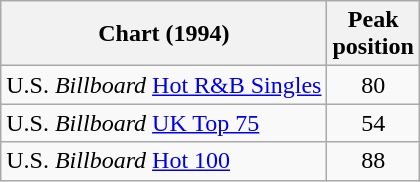<table class="wikitable sortable">
<tr>
<th>Chart (1994)</th>
<th>Peak<br>position</th>
</tr>
<tr>
<td>U.S. <em>Billboard</em> <a href='#'>Hot R&B Singles</a></td>
<td align="center">80</td>
</tr>
<tr>
<td>U.S. <em>Billboard</em> <a href='#'>UK Top 75</a></td>
<td align="center">54</td>
</tr>
<tr>
<td>U.S. <em>Billboard</em> <a href='#'>Hot 100</a></td>
<td align="center">88</td>
</tr>
</table>
